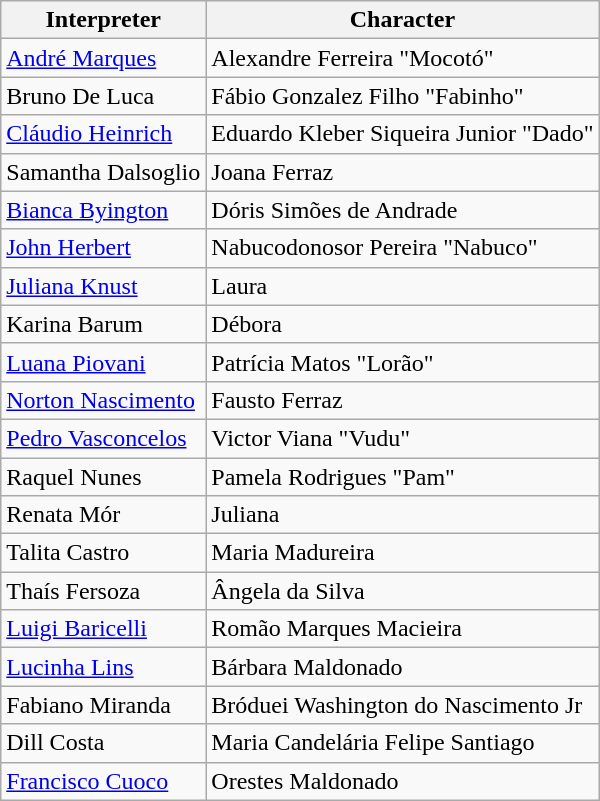<table class="wikitable">
<tr>
<th>Interpreter</th>
<th>Character</th>
</tr>
<tr>
<td><a href='#'>André Marques</a></td>
<td>Alexandre Ferreira "Mocotó"</td>
</tr>
<tr>
<td>Bruno De Luca</td>
<td>Fábio Gonzalez Filho "Fabinho"</td>
</tr>
<tr>
<td><a href='#'>Cláudio Heinrich</a></td>
<td>Eduardo Kleber Siqueira Junior "Dado"</td>
</tr>
<tr>
<td>Samantha Dalsoglio</td>
<td>Joana Ferraz</td>
</tr>
<tr>
<td><a href='#'>Bianca Byington</a></td>
<td>Dóris Simões de Andrade</td>
</tr>
<tr>
<td><a href='#'>John Herbert</a></td>
<td>Nabucodonosor Pereira "Nabuco"</td>
</tr>
<tr>
<td><a href='#'>Juliana Knust</a></td>
<td>Laura</td>
</tr>
<tr>
<td>Karina Barum</td>
<td>Débora</td>
</tr>
<tr>
<td><a href='#'>Luana Piovani</a></td>
<td>Patrícia Matos "Lorão"</td>
</tr>
<tr>
<td><a href='#'>Norton Nascimento</a></td>
<td>Fausto Ferraz</td>
</tr>
<tr>
<td><a href='#'>Pedro Vasconcelos</a></td>
<td>Victor Viana "Vudu"</td>
</tr>
<tr>
<td>Raquel Nunes</td>
<td>Pamela Rodrigues "Pam"</td>
</tr>
<tr>
<td>Renata Mór</td>
<td>Juliana</td>
</tr>
<tr>
<td>Talita Castro</td>
<td>Maria Madureira</td>
</tr>
<tr>
<td>Thaís Fersoza</td>
<td>Ângela da Silva</td>
</tr>
<tr>
<td><a href='#'>Luigi Baricelli</a></td>
<td>Romão Marques Macieira</td>
</tr>
<tr>
<td><a href='#'>Lucinha Lins</a></td>
<td>Bárbara Maldonado</td>
</tr>
<tr>
<td>Fabiano Miranda</td>
<td>Bróduei Washington do Nascimento Jr</td>
</tr>
<tr>
<td>Dill Costa</td>
<td>Maria Candelária Felipe Santiago</td>
</tr>
<tr>
<td><a href='#'>Francisco Cuoco</a></td>
<td>Orestes Maldonado</td>
</tr>
</table>
